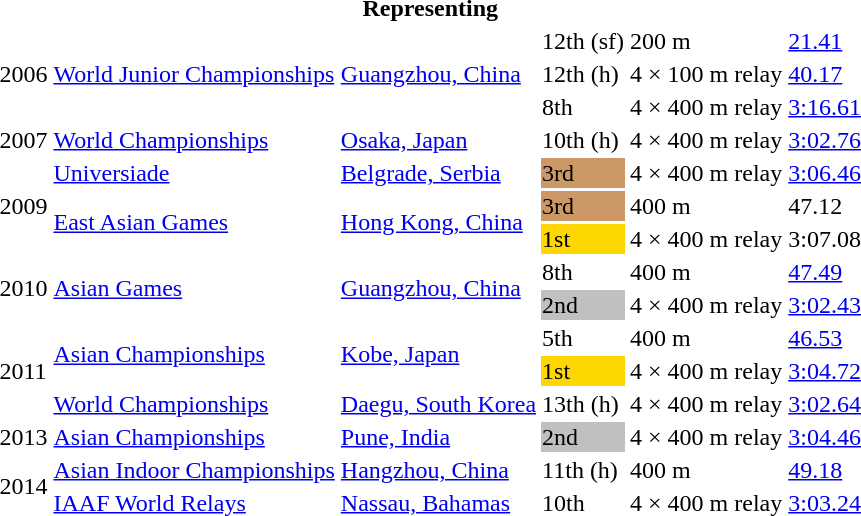<table>
<tr>
<th colspan="6">Representing </th>
</tr>
<tr>
<td rowspan=3>2006</td>
<td rowspan=3><a href='#'>World Junior Championships</a></td>
<td rowspan=3><a href='#'>Guangzhou, China</a></td>
<td>12th (sf)</td>
<td>200 m</td>
<td><a href='#'>21.41</a></td>
</tr>
<tr>
<td>12th (h)</td>
<td>4 × 100 m relay</td>
<td><a href='#'>40.17</a></td>
</tr>
<tr>
<td>8th</td>
<td>4 × 400 m relay</td>
<td><a href='#'>3:16.61</a></td>
</tr>
<tr>
<td>2007</td>
<td><a href='#'>World Championships</a></td>
<td><a href='#'>Osaka, Japan</a></td>
<td>10th (h)</td>
<td>4 × 400 m relay</td>
<td><a href='#'>3:02.76</a></td>
</tr>
<tr>
<td rowspan=3>2009</td>
<td><a href='#'>Universiade</a></td>
<td><a href='#'>Belgrade, Serbia</a></td>
<td bgcolor=cc9966>3rd</td>
<td>4 × 400 m relay</td>
<td><a href='#'>3:06.46</a></td>
</tr>
<tr>
<td rowspan=2><a href='#'>East Asian Games</a></td>
<td rowspan=2><a href='#'>Hong Kong, China</a></td>
<td bgcolor=cc9966>3rd</td>
<td>400 m</td>
<td>47.12</td>
</tr>
<tr>
<td bgcolor=gold>1st</td>
<td>4 × 400 m relay</td>
<td>3:07.08</td>
</tr>
<tr>
<td rowspan=2>2010</td>
<td rowspan=2><a href='#'>Asian Games</a></td>
<td rowspan=2><a href='#'>Guangzhou, China</a></td>
<td>8th</td>
<td>400 m</td>
<td><a href='#'>47.49</a></td>
</tr>
<tr>
<td bgcolor=silver>2nd</td>
<td>4 × 400 m relay</td>
<td><a href='#'>3:02.43</a></td>
</tr>
<tr>
<td rowspan=3>2011</td>
<td rowspan=2><a href='#'>Asian Championships</a></td>
<td rowspan=2><a href='#'>Kobe, Japan</a></td>
<td>5th</td>
<td>400 m</td>
<td><a href='#'>46.53</a></td>
</tr>
<tr>
<td bgcolor=gold>1st</td>
<td>4 × 400 m relay</td>
<td><a href='#'>3:04.72</a></td>
</tr>
<tr>
<td><a href='#'>World Championships</a></td>
<td><a href='#'>Daegu, South Korea</a></td>
<td>13th (h)</td>
<td>4 × 400 m relay</td>
<td><a href='#'>3:02.64</a></td>
</tr>
<tr>
<td>2013</td>
<td><a href='#'>Asian Championships</a></td>
<td><a href='#'>Pune, India</a></td>
<td bgcolor=silver>2nd</td>
<td>4 × 400 m relay</td>
<td><a href='#'>3:04.46</a></td>
</tr>
<tr>
<td rowspan=2>2014</td>
<td><a href='#'>Asian Indoor Championships</a></td>
<td><a href='#'>Hangzhou, China</a></td>
<td>11th (h)</td>
<td>400 m</td>
<td><a href='#'>49.18</a></td>
</tr>
<tr>
<td><a href='#'>IAAF World Relays</a></td>
<td><a href='#'>Nassau, Bahamas</a></td>
<td>10th</td>
<td>4 × 400 m relay</td>
<td><a href='#'>3:03.24</a></td>
</tr>
</table>
